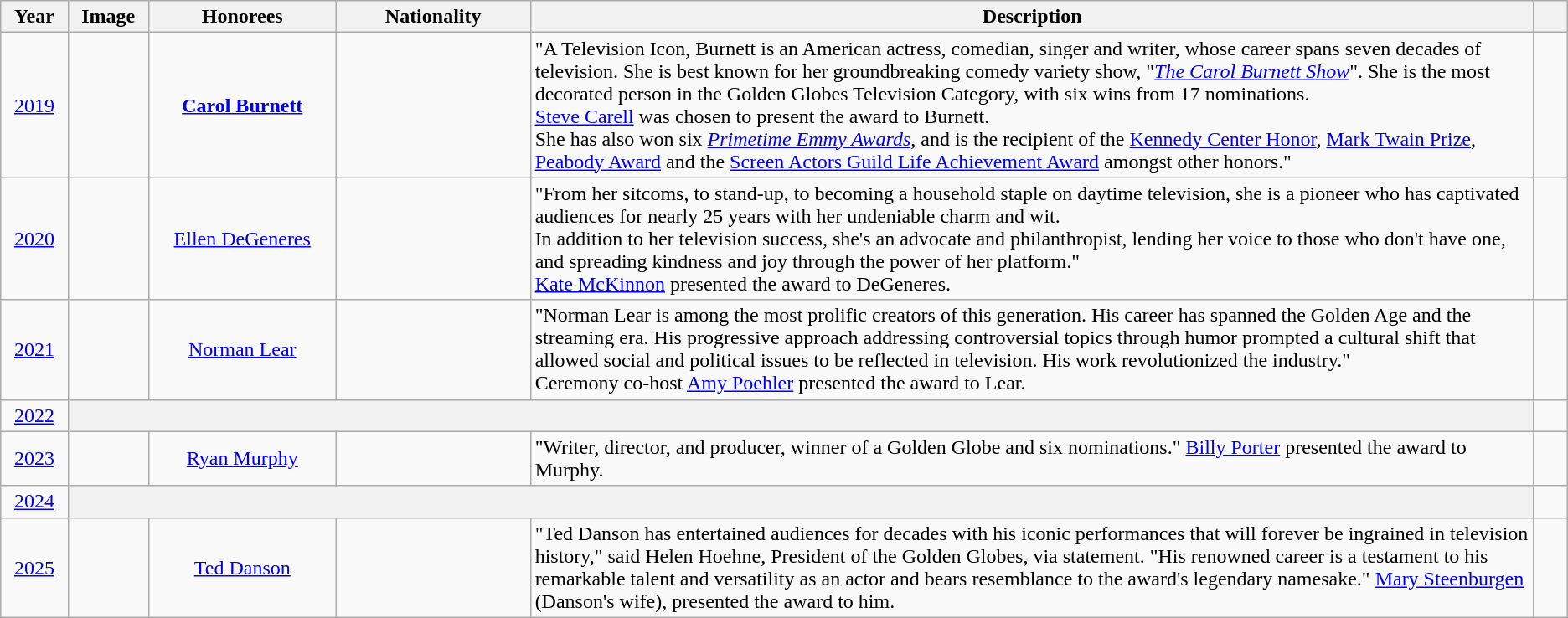<table class="wikitable sortable plainrowheaders" style="text-align:center;">
<tr>
<th scope="col" width="1%">Year</th>
<th scope="col" class="unsortable" width="1%">Image</th>
<th scope="col" width="5%">Honorees</th>
<th scope="col" width="5%">Nationality</th>
<th scope="col" class="unsortable" width="30%">Description</th>
<th scope="col" class="unsortable" width="1%"></th>
</tr>
<tr>
<td><a href='#'>2019</a></td>
<td></td>
<td><strong><a href='#'>Carol Burnett</a></strong></td>
<td></td>
<td style="text-align:left;">"A Television Icon, Burnett is an American actress, comedian, singer and writer, whose career spans seven decades of television. She is best known for her groundbreaking comedy variety show, "<em><a href='#'>The Carol Burnett Show</a></em>". She is the most decorated person in the Golden Globes Television Category, with six wins from 17 nominations.<br><a href='#'>Steve Carell</a> was chosen to present the award to Burnett.<br>She has also won six <em><a href='#'>Primetime Emmy Awards</a></em>, and is the recipient of the <a href='#'>Kennedy Center Honor</a>, <a href='#'>Mark Twain Prize</a>, <a href='#'>Peabody Award</a> and the <a href='#'>Screen Actors Guild Life Achievement Award</a> amongst other honors."</td>
<td></td>
</tr>
<tr>
<td><a href='#'>2020</a></td>
<td></td>
<td><a href='#'>Ellen DeGeneres</a></td>
<td></td>
<td style="text-align:left;">"From her sitcoms, to stand-up, to becoming a household staple on daytime television, she is a pioneer who has captivated audiences for nearly 25 years with her undeniable charm and wit.<br>In addition to her television success, she's an advocate and philanthropist, lending her voice to those who don't have one, and spreading kindness and joy through the power of her platform."<br><a href='#'>Kate McKinnon</a> presented the award to DeGeneres.</td>
<td></td>
</tr>
<tr>
<td><a href='#'>2021</a></td>
<td></td>
<td><a href='#'>Norman Lear</a></td>
<td></td>
<td style="text-align:left;">"Norman Lear is among the most prolific creators of this generation. His career has spanned the Golden Age and the streaming era. His progressive approach addressing controversial topics through humor prompted a cultural shift that allowed social and political issues to be reflected in television. His work revolutionized the industry."<br>Ceremony co-host <a href='#'>Amy Poehler</a> presented the award to Lear.</td>
<td></td>
</tr>
<tr>
<td><a href='#'>2022</a></td>
<th colspan="4" scope="row" style="text-align:center;"></th>
<td></td>
</tr>
<tr>
<td><a href='#'>2023</a></td>
<td></td>
<td><a href='#'>Ryan Murphy</a></td>
<td></td>
<td style="text-align:left;">"Writer, director, and producer, winner of a Golden Globe and six nominations." <a href='#'>Billy Porter</a> presented the award to Murphy.</td>
<td></td>
</tr>
<tr>
<td><a href='#'>2024</a></td>
<th colspan="4" scope="row" style="text-align:center;"></th>
<td></td>
</tr>
<tr>
<td><a href='#'>2025</a></td>
<td></td>
<td><a href='#'>Ted Danson</a></td>
<td></td>
<td style="text-align:left;">"Ted Danson has entertained audiences for decades with his iconic performances that will forever be ingrained in television history," said Helen Hoehne, President of the Golden Globes, via statement. "His renowned career is a testament to his remarkable talent and versatility as an actor and bears resemblance to the award's legendary namesake." <a href='#'>Mary Steenburgen</a> (Danson's wife), presented the award to him.</td>
<td></td>
</tr>
</table>
